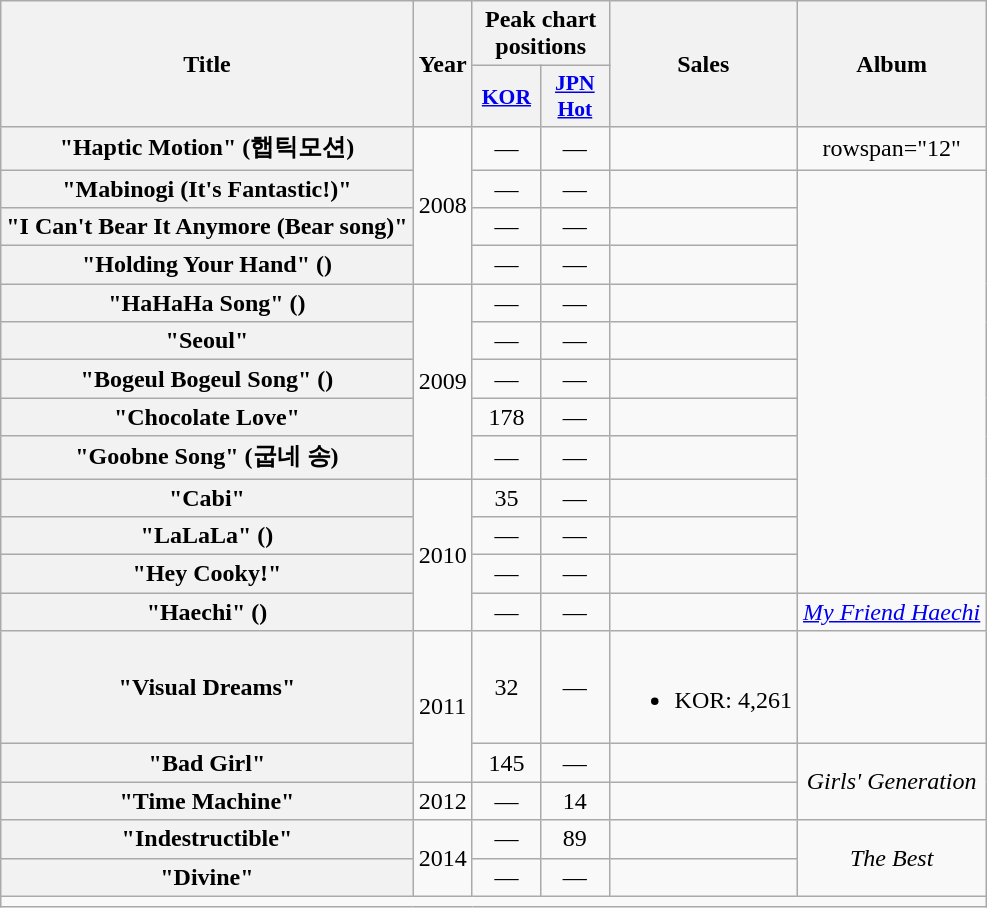<table class="wikitable plainrowheaders" style="text-align:center">
<tr>
<th scope="col" rowspan="2">Title</th>
<th scope="col" rowspan="2">Year</th>
<th scope="col" colspan="2">Peak chart positions</th>
<th scope="col" rowspan="2">Sales</th>
<th scope="col" rowspan="2">Album</th>
</tr>
<tr>
<th scope="col" style="width:2.7em;font-size:90%;"><a href='#'>KOR</a><br></th>
<th scope="col" style="width:2.7em;font-size:90%;"><a href='#'>JPN<br>Hot</a><br></th>
</tr>
<tr>
<th scope="row">"Haptic Motion" (햅틱모션)</th>
<td rowspan="4">2008</td>
<td>—</td>
<td>—</td>
<td></td>
<td>rowspan="12" </td>
</tr>
<tr>
<th scope="row">"Mabinogi (It's Fantastic!)"</th>
<td>—</td>
<td>—</td>
<td></td>
</tr>
<tr>
<th scope="row">"I Can't Bear It Anymore (Bear song)"</th>
<td>—</td>
<td>—</td>
<td></td>
</tr>
<tr>
<th scope="row">"Holding Your Hand" ()<br></th>
<td>—</td>
<td>—</td>
<td></td>
</tr>
<tr>
<th scope="row">"HaHaHa Song" ()</th>
<td rowspan="5">2009</td>
<td>—</td>
<td>—</td>
<td></td>
</tr>
<tr>
<th scope="row">"Seoul"<br></th>
<td>—</td>
<td>—</td>
<td></td>
</tr>
<tr>
<th scope="row">"Bogeul Bogeul Song" ()</th>
<td>—</td>
<td>—</td>
<td></td>
</tr>
<tr>
<th scope="row">"Chocolate Love" </th>
<td>178</td>
<td>—</td>
<td></td>
</tr>
<tr>
<th scope="row">"Goobne Song" (굽네 송)</th>
<td>—</td>
<td>—</td>
<td></td>
</tr>
<tr>
<th scope="row">"Cabi"<br></th>
<td rowspan="4">2010</td>
<td>35</td>
<td>—</td>
<td></td>
</tr>
<tr>
<th scope="row">"LaLaLa" () </th>
<td>—</td>
<td>—</td>
<td></td>
</tr>
<tr>
<th scope="row">"Hey Cooky!"</th>
<td>—</td>
<td>—</td>
<td></td>
</tr>
<tr>
<th scope="row">"Haechi" ()</th>
<td>—</td>
<td>—</td>
<td></td>
<td><a href='#'><em>My Friend Haechi</em></a></td>
</tr>
<tr>
<th scope="row">"Visual Dreams"</th>
<td rowspan="2">2011</td>
<td>32</td>
<td>—</td>
<td><br><ul><li>KOR: 4,261</li></ul></td>
<td></td>
</tr>
<tr>
<th scope="row">"Bad Girl"</th>
<td>145</td>
<td>—</td>
<td></td>
<td rowspan="2"><em>Girls' Generation</em><br></td>
</tr>
<tr>
<th scope="row">"Time Machine"</th>
<td>2012</td>
<td>—</td>
<td>14</td>
<td></td>
</tr>
<tr>
<th scope="row">"Indestructible"</th>
<td rowspan="2">2014</td>
<td>—</td>
<td>89</td>
<td></td>
<td rowspan="2"><em>The Best</em></td>
</tr>
<tr>
<th scope="row">"Divine"</th>
<td>—</td>
<td>—</td>
<td></td>
</tr>
<tr>
<td colspan="6"></td>
</tr>
</table>
